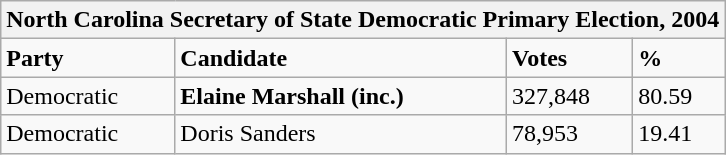<table class="wikitable">
<tr>
<th colspan="4">North Carolina Secretary of State Democratic Primary Election, 2004</th>
</tr>
<tr>
<td><strong>Party</strong></td>
<td><strong>Candidate</strong></td>
<td><strong>Votes</strong></td>
<td><strong>%</strong></td>
</tr>
<tr>
<td>Democratic</td>
<td><strong>Elaine Marshall (inc.)</strong></td>
<td>327,848</td>
<td>80.59</td>
</tr>
<tr>
<td>Democratic</td>
<td>Doris Sanders</td>
<td>78,953</td>
<td>19.41</td>
</tr>
</table>
